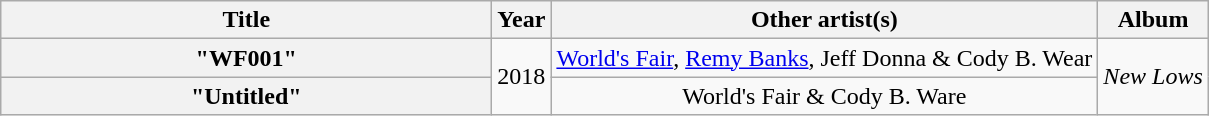<table class="wikitable plainrowheaders" style="text-align:center;">
<tr>
<th scope="col" style="width:20em;">Title</th>
<th scope="col" style="width:1em;">Year</th>
<th scope="col">Other artist(s)</th>
<th scope="col">Album</th>
</tr>
<tr>
<th scope="row">"WF001"</th>
<td rowspan="2">2018</td>
<td><a href='#'>World's Fair</a>, <a href='#'>Remy Banks</a>, Jeff Donna & Cody B. Wear</td>
<td rowspan="2"><em>New Lows</em></td>
</tr>
<tr>
<th scope="row">"Untitled"</th>
<td>World's Fair & Cody B. Ware</td>
</tr>
</table>
